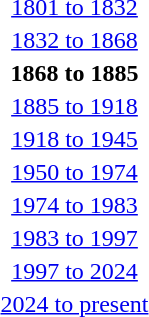<table id="toc" style="float:right; margin-left:1em">
<tr>
<td style="text-align:center"><a href='#'>1801 to 1832</a></td>
</tr>
<tr>
<td style="text-align:center"><a href='#'>1832 to 1868</a></td>
</tr>
<tr>
<td style="text-align:center"><strong>1868 to 1885</strong></td>
</tr>
<tr>
<td style="text-align:center"><a href='#'>1885 to 1918</a></td>
</tr>
<tr>
<td style="text-align:center"><a href='#'>1918 to 1945</a></td>
</tr>
<tr>
<td style="text-align:center"><a href='#'>1950 to 1974</a></td>
</tr>
<tr>
<td style="text-align:center"><a href='#'>1974 to 1983</a></td>
</tr>
<tr>
<td style="text-align:center"><a href='#'>1983 to 1997</a></td>
</tr>
<tr>
<td style="text-align:center;"><a href='#'>1997 to 2024</a></td>
</tr>
<tr>
<td style="text-align:center"><a href='#'>2024 to present</a></td>
</tr>
</table>
